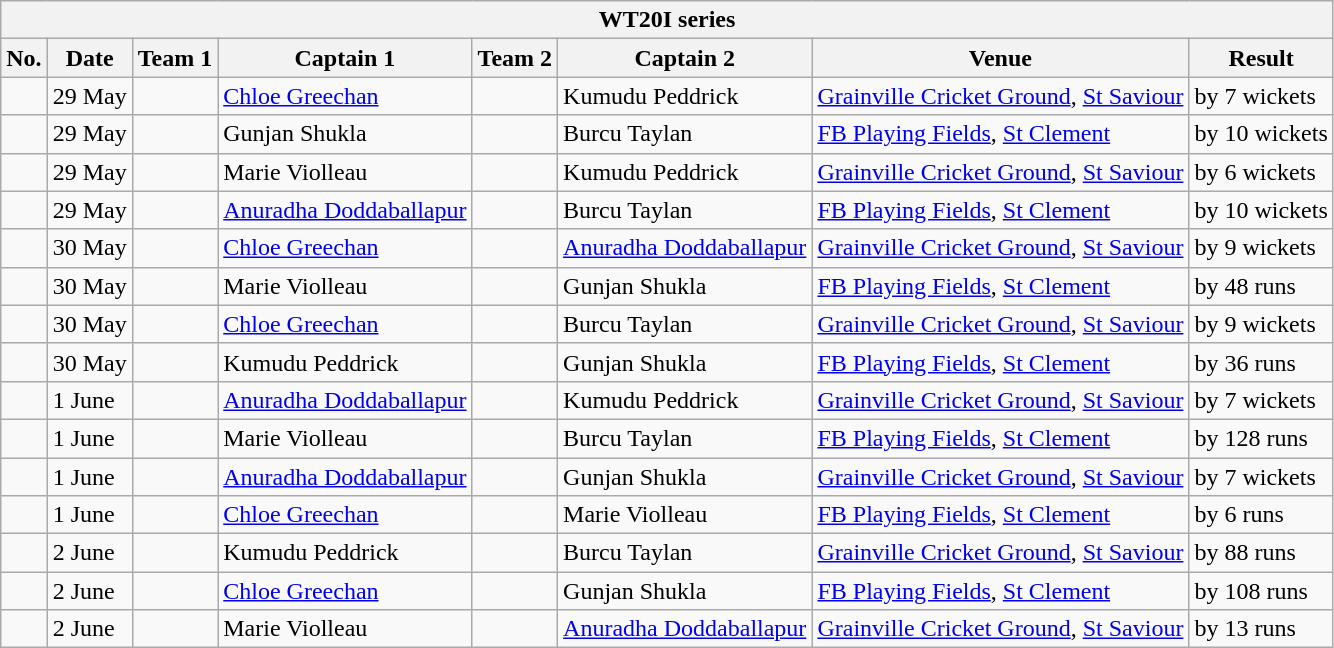<table class="wikitable">
<tr>
<th colspan="9">WT20I series</th>
</tr>
<tr>
<th>No.</th>
<th>Date</th>
<th>Team 1</th>
<th>Captain 1</th>
<th>Team 2</th>
<th>Captain 2</th>
<th>Venue</th>
<th>Result</th>
</tr>
<tr>
<td></td>
<td>29 May</td>
<td></td>
<td><a href='#'>Chloe Greechan</a></td>
<td></td>
<td>Kumudu Peddrick</td>
<td><a href='#'>Grainville Cricket Ground</a>, <a href='#'>St Saviour</a></td>
<td> by 7 wickets</td>
</tr>
<tr>
<td></td>
<td>29 May</td>
<td></td>
<td>Gunjan Shukla</td>
<td></td>
<td>Burcu Taylan</td>
<td><a href='#'>FB Playing Fields</a>, <a href='#'>St Clement</a></td>
<td> by 10 wickets</td>
</tr>
<tr>
<td></td>
<td>29 May</td>
<td></td>
<td>Marie Violleau</td>
<td></td>
<td>Kumudu Peddrick</td>
<td><a href='#'>Grainville Cricket Ground</a>, <a href='#'>St Saviour</a></td>
<td> by 6 wickets</td>
</tr>
<tr>
<td></td>
<td>29 May</td>
<td></td>
<td><a href='#'>Anuradha Doddaballapur</a></td>
<td></td>
<td>Burcu Taylan</td>
<td><a href='#'>FB Playing Fields</a>, <a href='#'>St Clement</a></td>
<td> by 10 wickets</td>
</tr>
<tr>
<td></td>
<td>30 May</td>
<td></td>
<td><a href='#'>Chloe Greechan</a></td>
<td></td>
<td><a href='#'>Anuradha Doddaballapur</a></td>
<td><a href='#'>Grainville Cricket Ground</a>, <a href='#'>St Saviour</a></td>
<td> by 9 wickets</td>
</tr>
<tr>
<td></td>
<td>30 May</td>
<td></td>
<td>Marie Violleau</td>
<td></td>
<td>Gunjan Shukla</td>
<td><a href='#'>FB Playing Fields</a>, <a href='#'>St Clement</a></td>
<td> by 48 runs</td>
</tr>
<tr>
<td></td>
<td>30 May</td>
<td></td>
<td><a href='#'>Chloe Greechan</a></td>
<td></td>
<td>Burcu Taylan</td>
<td><a href='#'>Grainville Cricket Ground</a>, <a href='#'>St Saviour</a></td>
<td> by 9 wickets</td>
</tr>
<tr>
<td></td>
<td>30 May</td>
<td></td>
<td>Kumudu Peddrick</td>
<td></td>
<td>Gunjan Shukla</td>
<td><a href='#'>FB Playing Fields</a>, <a href='#'>St Clement</a></td>
<td> by 36 runs</td>
</tr>
<tr>
<td></td>
<td>1 June</td>
<td></td>
<td><a href='#'>Anuradha Doddaballapur</a></td>
<td></td>
<td>Kumudu Peddrick</td>
<td><a href='#'>Grainville Cricket Ground</a>, <a href='#'>St Saviour</a></td>
<td> by 7 wickets</td>
</tr>
<tr>
<td></td>
<td>1 June</td>
<td></td>
<td>Marie Violleau</td>
<td></td>
<td>Burcu Taylan</td>
<td><a href='#'>FB Playing Fields</a>, <a href='#'>St Clement</a></td>
<td> by 128 runs</td>
</tr>
<tr>
<td></td>
<td>1 June</td>
<td></td>
<td><a href='#'>Anuradha Doddaballapur</a></td>
<td></td>
<td>Gunjan Shukla</td>
<td><a href='#'>Grainville Cricket Ground</a>, <a href='#'>St Saviour</a></td>
<td> by 7 wickets</td>
</tr>
<tr>
<td></td>
<td>1 June</td>
<td></td>
<td><a href='#'>Chloe Greechan</a></td>
<td></td>
<td>Marie Violleau</td>
<td><a href='#'>FB Playing Fields</a>, <a href='#'>St Clement</a></td>
<td> by 6 runs</td>
</tr>
<tr>
<td></td>
<td>2 June</td>
<td></td>
<td>Kumudu Peddrick</td>
<td></td>
<td>Burcu Taylan</td>
<td><a href='#'>Grainville Cricket Ground</a>, <a href='#'>St Saviour</a></td>
<td> by 88 runs</td>
</tr>
<tr>
<td></td>
<td>2 June</td>
<td></td>
<td><a href='#'>Chloe Greechan</a></td>
<td></td>
<td>Gunjan Shukla</td>
<td><a href='#'>FB Playing Fields</a>, <a href='#'>St Clement</a></td>
<td> by 108 runs</td>
</tr>
<tr>
<td></td>
<td>2 June</td>
<td></td>
<td>Marie Violleau</td>
<td></td>
<td><a href='#'>Anuradha Doddaballapur</a></td>
<td><a href='#'>Grainville Cricket Ground</a>, <a href='#'>St Saviour</a></td>
<td> by 13 runs</td>
</tr>
</table>
